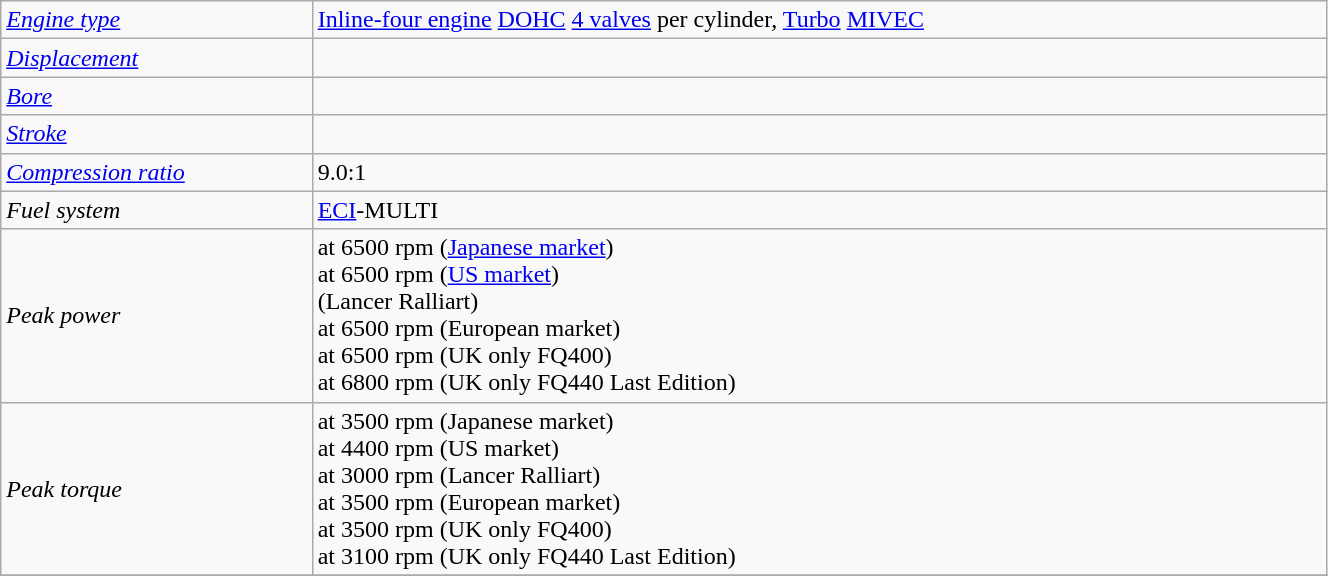<table class="wikitable" width="70%">
<tr>
<td><em><a href='#'>Engine type</a></em></td>
<td><a href='#'>Inline-four engine</a> <a href='#'>DOHC</a> <a href='#'>4 valves</a> per cylinder, <a href='#'>Turbo</a> <a href='#'>MIVEC</a></td>
</tr>
<tr>
<td><em><a href='#'>Displacement</a></em></td>
<td></td>
</tr>
<tr>
<td><em><a href='#'>Bore</a></em></td>
<td></td>
</tr>
<tr>
<td><em><a href='#'>Stroke</a></em></td>
<td></td>
</tr>
<tr>
<td><em><a href='#'>Compression ratio</a></em></td>
<td>9.0:1</td>
</tr>
<tr>
<td><em>Fuel system</em></td>
<td><a href='#'>ECI</a>-MULTI<br></td>
</tr>
<tr>
<td><em>Peak power</em></td>
<td> at 6500 rpm (<a href='#'>Japanese market</a>)<br>  at 6500 rpm (<a href='#'>US market</a>)<br>  (Lancer Ralliart)<br>  at 6500 rpm (European market)<br>  at 6500 rpm (UK only FQ400) <br>  at 6800 rpm (UK only FQ440 Last Edition)</td>
</tr>
<tr>
<td><em>Peak torque</em></td>
<td> at 3500 rpm (Japanese market)<br> at 4400 rpm (US market)<br> at 3000 rpm (Lancer Ralliart)<br> at 3500 rpm (European market) <br>  at 3500 rpm (UK only FQ400) <br>  at 3100 rpm (UK only FQ440 Last Edition)</td>
</tr>
<tr>
</tr>
</table>
